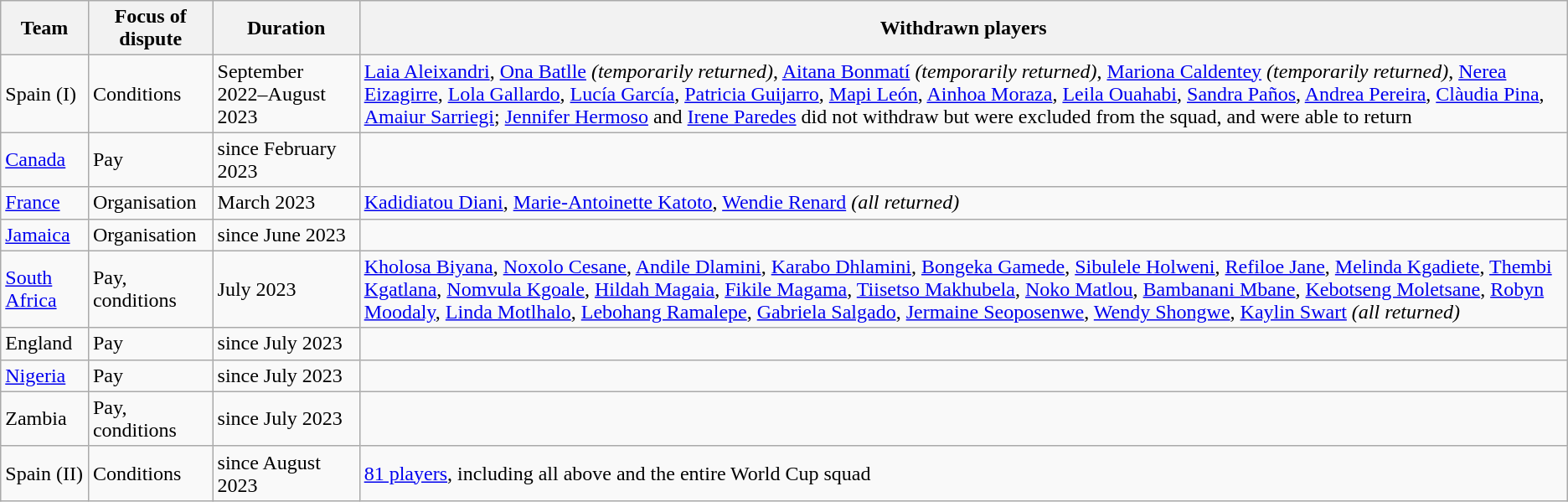<table class="wikitable">
<tr>
<th>Team</th>
<th>Focus of dispute</th>
<th>Duration</th>
<th>Withdrawn players</th>
</tr>
<tr>
<td>Spain (I)</td>
<td>Conditions</td>
<td>September 2022–August 2023</td>
<td><a href='#'>Laia Aleixandri</a>, <a href='#'>Ona Batlle</a> <em>(temporarily returned)</em>, <a href='#'>Aitana Bonmatí</a> <em>(temporarily returned)</em>, <a href='#'>Mariona Caldentey</a> <em>(temporarily returned)</em>, <a href='#'>Nerea Eizagirre</a>, <a href='#'>Lola Gallardo</a>, <a href='#'>Lucía García</a>, <a href='#'>Patricia Guijarro</a>, <a href='#'>Mapi León</a>, <a href='#'>Ainhoa Moraza</a>, <a href='#'>Leila Ouahabi</a>, <a href='#'>Sandra Paños</a>, <a href='#'>Andrea Pereira</a>, <a href='#'>Clàudia Pina</a>, <a href='#'>Amaiur Sarriegi</a>; <a href='#'>Jennifer Hermoso</a> and <a href='#'>Irene Paredes</a> did not withdraw but were excluded from the squad, and were able to return</td>
</tr>
<tr>
<td><a href='#'>Canada</a></td>
<td>Pay</td>
<td>since February 2023</td>
<td></td>
</tr>
<tr>
<td><a href='#'>France</a></td>
<td>Organisation</td>
<td>March 2023</td>
<td><a href='#'>Kadidiatou Diani</a>, <a href='#'>Marie-Antoinette Katoto</a>, <a href='#'>Wendie Renard</a> <em>(all returned)</em></td>
</tr>
<tr>
<td><a href='#'>Jamaica</a></td>
<td>Organisation</td>
<td>since June 2023</td>
<td></td>
</tr>
<tr>
<td><a href='#'>South Africa</a></td>
<td>Pay, conditions</td>
<td>July 2023</td>
<td><a href='#'>Kholosa Biyana</a>, <a href='#'>Noxolo Cesane</a>, <a href='#'>Andile Dlamini</a>, <a href='#'>Karabo Dhlamini</a>, <a href='#'>Bongeka Gamede</a>, <a href='#'>Sibulele Holweni</a>, <a href='#'>Refiloe Jane</a>, <a href='#'>Melinda Kgadiete</a>, <a href='#'>Thembi Kgatlana</a>, <a href='#'>Nomvula Kgoale</a>, <a href='#'>Hildah Magaia</a>, <a href='#'>Fikile Magama</a>, <a href='#'>Tiisetso Makhubela</a>, <a href='#'>Noko Matlou</a>, <a href='#'>Bambanani Mbane</a>, <a href='#'>Kebotseng Moletsane</a>, <a href='#'>Robyn Moodaly</a>, <a href='#'>Linda Motlhalo</a>, <a href='#'>Lebohang Ramalepe</a>, <a href='#'>Gabriela Salgado</a>, <a href='#'>Jermaine Seoposenwe</a>, <a href='#'>Wendy Shongwe</a>, <a href='#'>Kaylin Swart</a> <em>(all returned)</em></td>
</tr>
<tr>
<td>England</td>
<td>Pay</td>
<td>since July 2023</td>
<td></td>
</tr>
<tr>
<td><a href='#'>Nigeria</a></td>
<td>Pay</td>
<td>since July 2023</td>
<td></td>
</tr>
<tr>
<td>Zambia</td>
<td>Pay, conditions</td>
<td>since July 2023</td>
<td></td>
</tr>
<tr>
<td>Spain (II)</td>
<td>Conditions</td>
<td>since August 2023</td>
<td><a href='#'>81 players</a>, including all above and the entire World Cup squad</td>
</tr>
</table>
